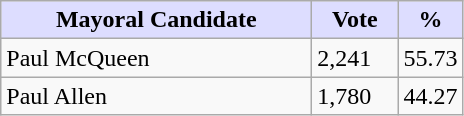<table class="wikitable">
<tr>
<th style="background:#ddf; width:200px;">Mayoral Candidate</th>
<th style="background:#ddf; width:50px;">Vote</th>
<th style="background:#ddf; width:30px;">%</th>
</tr>
<tr>
<td>Paul McQueen</td>
<td>2,241</td>
<td>55.73</td>
</tr>
<tr>
<td>Paul Allen</td>
<td>1,780</td>
<td>44.27</td>
</tr>
</table>
